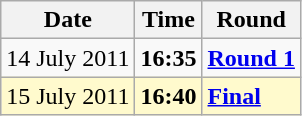<table class="wikitable">
<tr>
<th>Date</th>
<th>Time</th>
<th>Round</th>
</tr>
<tr>
<td>14 July 2011</td>
<td><strong>16:35</strong></td>
<td><strong><a href='#'>Round 1</a></strong></td>
</tr>
<tr style=background:lemonchiffon>
<td>15 July 2011</td>
<td><strong>16:40</strong></td>
<td><strong><a href='#'>Final</a></strong></td>
</tr>
</table>
